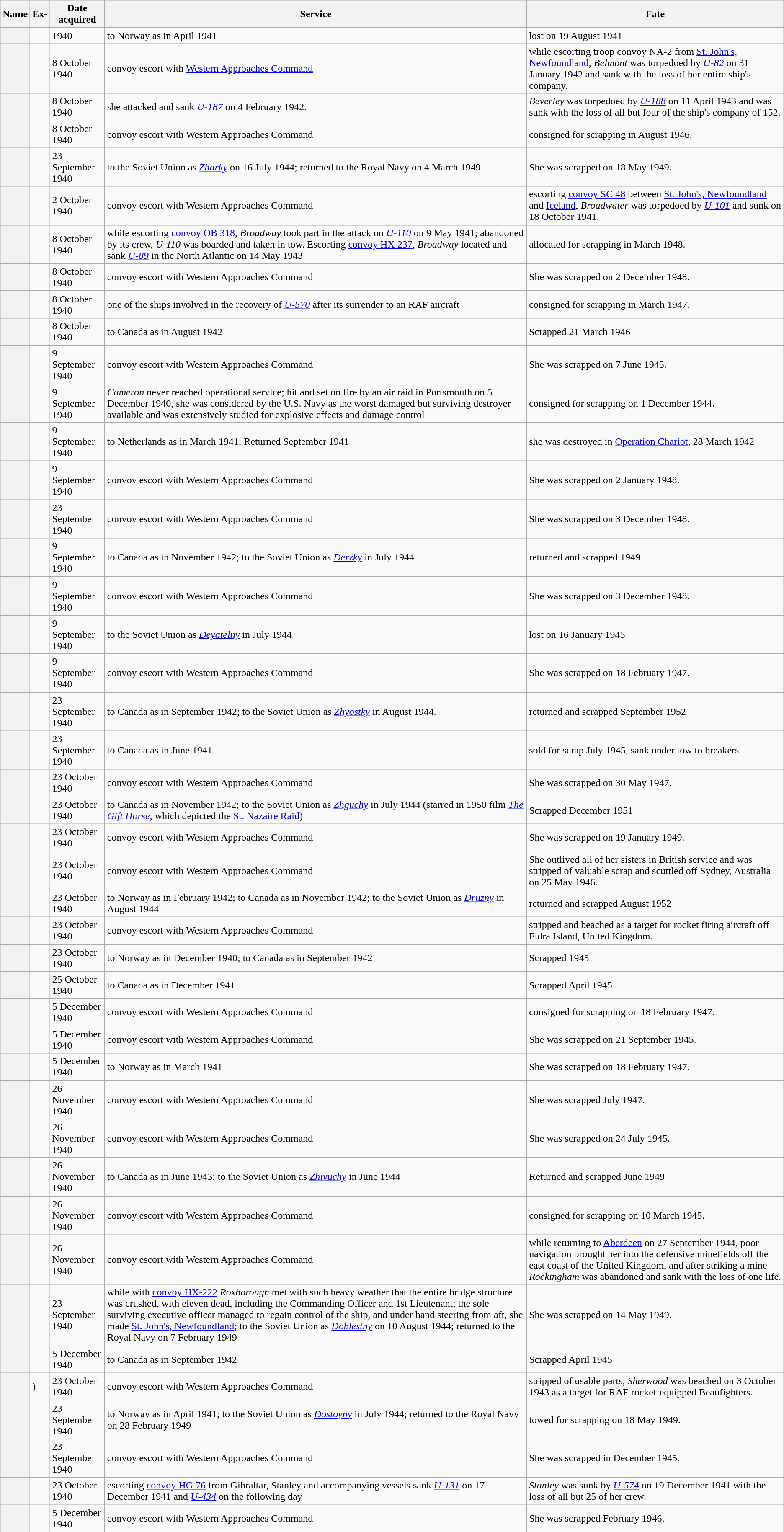<table class="wikitable sortable plainrowheaders">
<tr>
<th scope="col">Name</th>
<th scope="col">Ex-</th>
<th scope="col">Date acquired</th>
<th scope="col" class="unsortable">Service</th>
<th scope="col" class="unsortable">Fate</th>
</tr>
<tr>
<th scope="row"></th>
<td></td>
<td> 1940</td>
<td>to Norway as  in April 1941</td>
<td>lost on 19 August 1941</td>
</tr>
<tr>
<th scope="row"></th>
<td></td>
<td>8 October 1940</td>
<td>convoy escort with <a href='#'>Western Approaches Command</a></td>
<td>while escorting troop convoy NA-2 from <a href='#'>St. John's, Newfoundland</a>, <em>Belmont</em> was torpedoed by <em><a href='#'>U-82</a></em> on 31 January 1942 and sank with the loss of her entire ship's company.</td>
</tr>
<tr>
<th scope="row"></th>
<td></td>
<td>8 October 1940</td>
<td>she attacked and sank <em><a href='#'>U-187</a></em> on 4 February 1942.</td>
<td><em>Beverley</em> was torpedoed by <em><a href='#'>U-188</a></em> on 11 April 1943 and was sunk with the loss of all but four of the ship's company of 152.</td>
</tr>
<tr>
<th scope="row"></th>
<td></td>
<td>8 October 1940</td>
<td>convoy escort with Western Approaches Command</td>
<td>consigned for scrapping in August 1946.</td>
</tr>
<tr>
<th scope="row"></th>
<td></td>
<td>23 September 1940</td>
<td>to the Soviet Union as <em><a href='#'>Zharky</a></em> on 16 July 1944; returned to the Royal Navy on 4 March 1949</td>
<td>She was scrapped on 18 May 1949.</td>
</tr>
<tr>
<th scope="row"></th>
<td></td>
<td>2 October 1940</td>
<td>convoy escort with Western Approaches Command</td>
<td>escorting <a href='#'>convoy SC 48</a> between <a href='#'>St. John's, Newfoundland</a> and <a href='#'>Iceland</a>, <em>Broadwater</em> was torpedoed by <em><a href='#'>U-101</a></em> and sunk on 18 October 1941.</td>
</tr>
<tr>
<th scope="row"></th>
<td></td>
<td>8 October 1940</td>
<td>while escorting <a href='#'>convoy OB 318</a>, <em>Broadway</em> took part in the attack on <em><a href='#'>U-110</a></em> on 9 May 1941; abandoned by its crew, <em>U-110</em> was boarded and taken in tow. Escorting <a href='#'>convoy HX 237</a>, <em>Broadway</em> located and sank <em><a href='#'>U-89</a></em> in the North Atlantic on 14 May 1943</td>
<td>allocated for scrapping in March 1948.</td>
</tr>
<tr>
<th scope="row"></th>
<td></td>
<td>8 October 1940</td>
<td>convoy escort with Western Approaches Command</td>
<td>She was scrapped on 2 December 1948.</td>
</tr>
<tr>
<th scope="row"></th>
<td></td>
<td>8 October 1940</td>
<td>one of the ships involved in the recovery of <em><a href='#'>U-570</a></em> after its surrender to an RAF aircraft</td>
<td>consigned for scrapping in March 1947.</td>
</tr>
<tr>
<th scope="row"></th>
<td></td>
<td>8 October 1940</td>
<td>to Canada as  in August 1942</td>
<td>Scrapped 21 March 1946</td>
</tr>
<tr>
<th scope="row"></th>
<td></td>
<td>9 September 1940</td>
<td>convoy escort with Western Approaches Command</td>
<td>She was scrapped on 7 June 1945.</td>
</tr>
<tr>
<th scope="row"></th>
<td></td>
<td>9 September 1940</td>
<td><em>Cameron</em> never reached operational service; hit and set on fire by an air raid in Portsmouth on 5 December 1940, she was considered by the U.S. Navy as the worst damaged but surviving destroyer available and was extensively studied for explosive effects and damage control</td>
<td>consigned for scrapping on 1 December 1944.</td>
</tr>
<tr>
<th scope="row"></th>
<td></td>
<td>9 September 1940</td>
<td>to Netherlands as  in March 1941; Returned September 1941</td>
<td>she was destroyed in <a href='#'>Operation Chariot</a>, 28 March 1942</td>
</tr>
<tr>
<th scope="row"></th>
<td></td>
<td>9 September 1940</td>
<td>convoy escort with Western Approaches Command</td>
<td>She was scrapped on 2 January 1948.</td>
</tr>
<tr>
<th scope="row"></th>
<td></td>
<td>23 September 1940</td>
<td>convoy escort with Western Approaches Command</td>
<td>She was scrapped on 3 December 1948.</td>
</tr>
<tr>
<th scope="row"></th>
<td></td>
<td>9 September 1940</td>
<td>to Canada as  in November 1942; to the Soviet Union as <em><a href='#'>Derzky</a></em> in July 1944</td>
<td>returned and scrapped 1949</td>
</tr>
<tr>
<th scope="row"></th>
<td></td>
<td>9 September 1940</td>
<td>convoy escort with Western Approaches Command</td>
<td>She was scrapped on 3 December 1948.</td>
</tr>
<tr>
<th scope="row"></th>
<td></td>
<td>9 September 1940</td>
<td>to the Soviet Union as <em><a href='#'>Deyatelny</a></em> in July 1944</td>
<td>lost on 16 January 1945</td>
</tr>
<tr>
<th scope="row"></th>
<td></td>
<td>9 September 1940</td>
<td>convoy escort with Western Approaches Command</td>
<td>She was scrapped on 18 February 1947.</td>
</tr>
<tr>
<th scope="row"></th>
<td></td>
<td>23 September 1940</td>
<td>to Canada as  in September 1942; to the Soviet Union as <em><a href='#'>Zhyostky</a></em> in August 1944.</td>
<td>returned and scrapped September 1952</td>
</tr>
<tr>
<th scope="row"></th>
<td></td>
<td>23 September 1940</td>
<td>to Canada as  in June 1941</td>
<td>sold for scrap July 1945, sank under tow to breakers</td>
</tr>
<tr>
<th scope="row"></th>
<td></td>
<td>23 October 1940</td>
<td>convoy escort with Western Approaches Command</td>
<td>She was scrapped on 30 May 1947.</td>
</tr>
<tr>
<th scope="row"></th>
<td></td>
<td>23 October 1940</td>
<td>to Canada as  in November 1942; to the Soviet Union as <em><a href='#'>Zhguchy</a></em> in July 1944 (starred in 1950 film <em><a href='#'>The Gift Horse</a></em>, which depicted the <a href='#'>St. Nazaire Raid</a>)</td>
<td>Scrapped December 1951</td>
</tr>
<tr>
<th scope="row"></th>
<td></td>
<td>23 October 1940</td>
<td>convoy escort with Western Approaches Command</td>
<td>She was scrapped on 19 January 1949.</td>
</tr>
<tr>
<th scope="row"></th>
<td></td>
<td>23 October 1940</td>
<td>convoy escort with Western Approaches Command</td>
<td>She outlived all of her sisters in British service and was stripped of valuable scrap and scuttled off Sydney, Australia on 25 May 1946.</td>
</tr>
<tr>
<th scope="row"></th>
<td></td>
<td>23 October 1940</td>
<td>to Norway as  in February 1942; to Canada as  in November 1942; to the Soviet Union as <em><a href='#'>Druzny</a></em> in August 1944</td>
<td>returned and scrapped August 1952</td>
</tr>
<tr>
<th scope="row"></th>
<td></td>
<td>23 October 1940</td>
<td>convoy escort with Western Approaches Command</td>
<td>stripped and beached as a target for rocket firing aircraft off Fidra Island, United Kingdom.</td>
</tr>
<tr>
<th scope="row"></th>
<td></td>
<td>23 October 1940</td>
<td>to Norway as  in December 1940; to Canada as  in September 1942</td>
<td>Scrapped 1945</td>
</tr>
<tr>
<th scope="row"></th>
<td></td>
<td>25 October 1940</td>
<td>to Canada as  in December 1941</td>
<td>Scrapped April 1945</td>
</tr>
<tr>
<th scope="row"></th>
<td></td>
<td>5 December 1940</td>
<td>convoy escort with Western Approaches Command</td>
<td>consigned for scrapping on 18 February 1947.</td>
</tr>
<tr>
<th scope="row"></th>
<td></td>
<td>5 December 1940</td>
<td>convoy escort with Western Approaches Command</td>
<td>She was scrapped on 21 September 1945.</td>
</tr>
<tr>
<th scope="row"></th>
<td></td>
<td>5 December 1940</td>
<td>to Norway as  in March 1941</td>
<td>She was scrapped on 18 February 1947.</td>
</tr>
<tr>
<th scope="row"></th>
<td></td>
<td>26 November 1940</td>
<td>convoy escort with Western Approaches Command</td>
<td>She was scrapped July 1947.</td>
</tr>
<tr>
<th scope="row"></th>
<td></td>
<td>26 November 1940</td>
<td>convoy escort with Western Approaches Command</td>
<td>She was scrapped on 24 July 1945.</td>
</tr>
<tr>
<th scope="row"></th>
<td></td>
<td>26 November 1940</td>
<td>to Canada as  in June 1943; to the Soviet Union as <em><a href='#'>Zhivuchy</a></em> in June 1944</td>
<td>Returned and scrapped June 1949</td>
</tr>
<tr>
<th scope="row"></th>
<td></td>
<td>26 November 1940</td>
<td>convoy escort with Western Approaches Command</td>
<td>consigned for scrapping on 10 March 1945.</td>
</tr>
<tr>
<th scope="row"></th>
<td></td>
<td>26 November 1940</td>
<td>convoy escort with Western Approaches Command</td>
<td>while returning to <a href='#'>Aberdeen</a> on 27 September 1944, poor navigation brought her into the defensive minefields off the east coast of the United Kingdom, and after striking a mine <em>Rockingham</em> was abandoned and sank with the loss of one life.</td>
</tr>
<tr>
<th scope="row"></th>
<td></td>
<td>23 September 1940</td>
<td>while with <a href='#'>convoy HX-222</a> <em>Roxborough</em> met with such heavy weather that the entire bridge structure was crushed, with eleven dead, including the Commanding Officer and 1st Lieutenant; the sole surviving executive officer managed to regain control of the ship, and under hand steering from aft, she made <a href='#'>St. John's, Newfoundland</a>; to the Soviet Union as <em><a href='#'>Doblestny</a></em> on 10 August 1944; returned to the Royal Navy on 7 February 1949</td>
<td>She was scrapped on 14 May 1949.</td>
</tr>
<tr>
<th scope="row"></th>
<td></td>
<td>5 December 1940</td>
<td>to Canada as  in September 1942</td>
<td>Scrapped April 1945</td>
</tr>
<tr>
<th scope="row"></th>
<td>)</td>
<td>23 October 1940</td>
<td>convoy escort with Western Approaches Command</td>
<td>stripped of usable parts, <em>Sherwood</em> was beached on 3 October 1943 as a target for RAF rocket-equipped Beaufighters.</td>
</tr>
<tr>
<th scope="row"></th>
<td></td>
<td>23 September 1940</td>
<td>to Norway as  in April 1941; to the Soviet Union as <em><a href='#'>Dostoyny</a></em>  in July 1944; returned to the Royal Navy on 28 February 1949</td>
<td>towed for scrapping on 18 May 1949.</td>
</tr>
<tr>
<th scope="row"></th>
<td></td>
<td>23 September 1940</td>
<td>convoy escort with Western Approaches Command</td>
<td>She was scrapped in December 1945.</td>
</tr>
<tr>
<th scope="row"></th>
<td></td>
<td>23 October 1940</td>
<td>escorting <a href='#'>convoy HG 76</a> from Gibraltar, Stanley and accompanying vessels sank <em><a href='#'>U-131</a></em> on 17 December 1941 and <em><a href='#'>U-434</a></em> on the following day</td>
<td><em>Stanley</em> was sunk by <em><a href='#'>U-574</a></em> on 19 December 1941 with the loss of all but 25 of her crew.</td>
</tr>
<tr>
<th scope="row"></th>
<td></td>
<td>5 December 1940</td>
<td>convoy escort with Western Approaches Command</td>
<td>She was scrapped February 1946.</td>
</tr>
</table>
